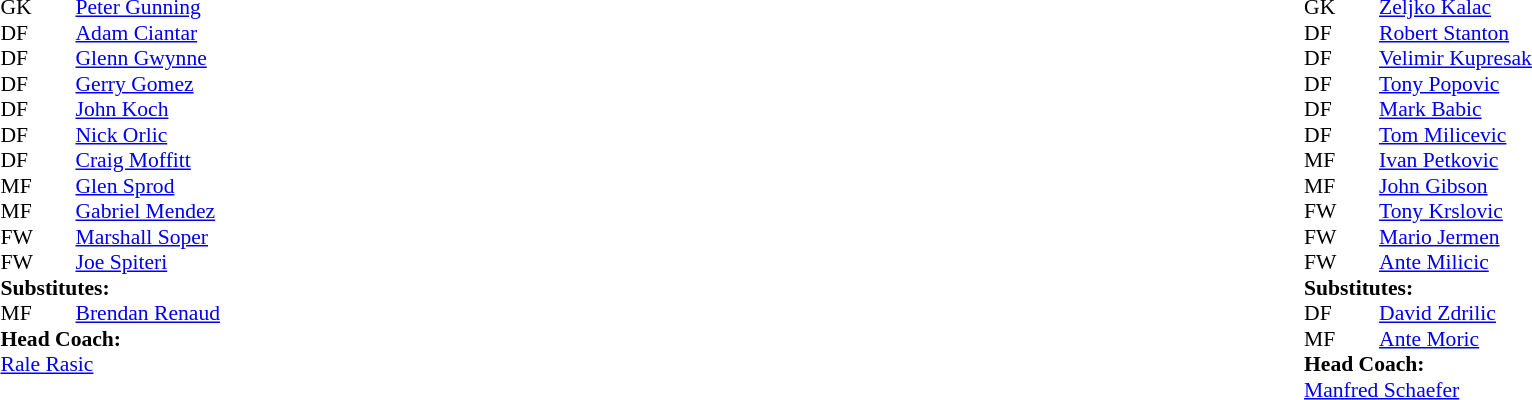<table width="100%">
<tr>
<td valign="top" width="40%"><br><table style="font-size:90%" cellspacing="0" cellpadding="0">
<tr>
<th width=25></th>
<th width=25></th>
</tr>
<tr>
<td>GK</td>
<td></td>
<td> <a href='#'>Peter Gunning</a></td>
</tr>
<tr>
<td>DF</td>
<td></td>
<td> <a href='#'>Adam Ciantar</a></td>
</tr>
<tr>
<td>DF</td>
<td></td>
<td> <a href='#'>Glenn Gwynne</a></td>
</tr>
<tr>
<td>DF</td>
<td></td>
<td> <a href='#'>Gerry Gomez</a></td>
</tr>
<tr>
<td>DF</td>
<td></td>
<td> <a href='#'>John Koch</a></td>
</tr>
<tr>
<td>DF</td>
<td></td>
<td> <a href='#'>Nick Orlic</a></td>
</tr>
<tr>
<td>DF</td>
<td></td>
<td> <a href='#'>Craig Moffitt</a></td>
</tr>
<tr>
<td>MF</td>
<td></td>
<td> <a href='#'>Glen Sprod</a></td>
</tr>
<tr>
<td>MF</td>
<td></td>
<td> <a href='#'>Gabriel Mendez</a></td>
<td></td>
<td></td>
</tr>
<tr>
<td>FW</td>
<td></td>
<td> <a href='#'>Marshall Soper</a></td>
</tr>
<tr>
<td>FW</td>
<td></td>
<td> <a href='#'>Joe Spiteri</a></td>
</tr>
<tr>
<td colspan=3><strong>Substitutes:</strong></td>
</tr>
<tr>
<td>MF</td>
<td></td>
<td> <a href='#'>Brendan Renaud</a></td>
<td></td>
<td></td>
</tr>
<tr>
<td colspan=3><strong>Head Coach:</strong></td>
</tr>
<tr>
<td colspan=3> <a href='#'>Rale Rasic</a></td>
</tr>
</table>
</td>
<td valign="top"></td>
<td valign="top" width="50%"><br><table style="font-size:90%; margin:auto" cellspacing="0" cellpadding="0">
<tr>
<th width=25></th>
<th width=25></th>
</tr>
<tr>
<td>GK</td>
<td></td>
<td> <a href='#'>Zeljko Kalac</a></td>
</tr>
<tr>
<td>DF</td>
<td></td>
<td> <a href='#'>Robert Stanton</a></td>
<td></td>
<td></td>
</tr>
<tr>
<td>DF</td>
<td></td>
<td> <a href='#'>Velimir Kupresak</a></td>
</tr>
<tr>
<td>DF</td>
<td></td>
<td> <a href='#'>Tony Popovic</a></td>
<td></td>
<td></td>
</tr>
<tr>
<td>DF</td>
<td></td>
<td> <a href='#'>Mark Babic</a></td>
</tr>
<tr>
<td>DF</td>
<td></td>
<td> <a href='#'>Tom Milicevic</a></td>
</tr>
<tr>
<td>MF</td>
<td></td>
<td> <a href='#'>Ivan Petkovic</a></td>
</tr>
<tr>
<td>MF</td>
<td></td>
<td> <a href='#'>John Gibson</a></td>
</tr>
<tr>
<td>FW</td>
<td></td>
<td> <a href='#'>Tony Krslovic</a></td>
</tr>
<tr>
<td>FW</td>
<td></td>
<td> <a href='#'>Mario Jermen</a></td>
<td></td>
<td></td>
</tr>
<tr>
<td>FW</td>
<td></td>
<td> <a href='#'>Ante Milicic</a></td>
<td></td>
<td></td>
</tr>
<tr>
<td colspan=3><strong>Substitutes:</strong></td>
</tr>
<tr>
<td>DF</td>
<td></td>
<td> <a href='#'>David Zdrilic</a></td>
<td></td>
<td></td>
</tr>
<tr>
<td>MF</td>
<td></td>
<td> <a href='#'>Ante Moric</a></td>
<td></td>
<td></td>
</tr>
<tr>
<td colspan=3><strong>Head Coach:</strong></td>
</tr>
<tr>
<td colspan=3> <a href='#'>Manfred Schaefer</a></td>
</tr>
</table>
</td>
</tr>
</table>
